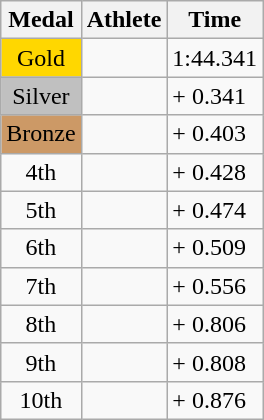<table class="wikitable">
<tr>
<th>Medal</th>
<th>Athlete</th>
<th>Time</th>
</tr>
<tr>
<td bgcolor="gold" align="center">Gold</td>
<td></td>
<td>1:44.341</td>
</tr>
<tr>
<td bgcolor="silver" align="center">Silver</td>
<td></td>
<td>+ 0.341</td>
</tr>
<tr>
<td bgcolor="CC9966" align="center">Bronze</td>
<td></td>
<td>+ 0.403</td>
</tr>
<tr>
<td align="center">4th</td>
<td></td>
<td>+ 0.428</td>
</tr>
<tr>
<td align="center">5th</td>
<td></td>
<td>+ 0.474</td>
</tr>
<tr>
<td align="center">6th</td>
<td></td>
<td>+ 0.509</td>
</tr>
<tr>
<td align="center">7th</td>
<td></td>
<td>+ 0.556</td>
</tr>
<tr>
<td align="center">8th</td>
<td></td>
<td>+ 0.806</td>
</tr>
<tr>
<td align="center">9th</td>
<td></td>
<td>+ 0.808</td>
</tr>
<tr>
<td align="center">10th</td>
<td></td>
<td>+ 0.876</td>
</tr>
</table>
